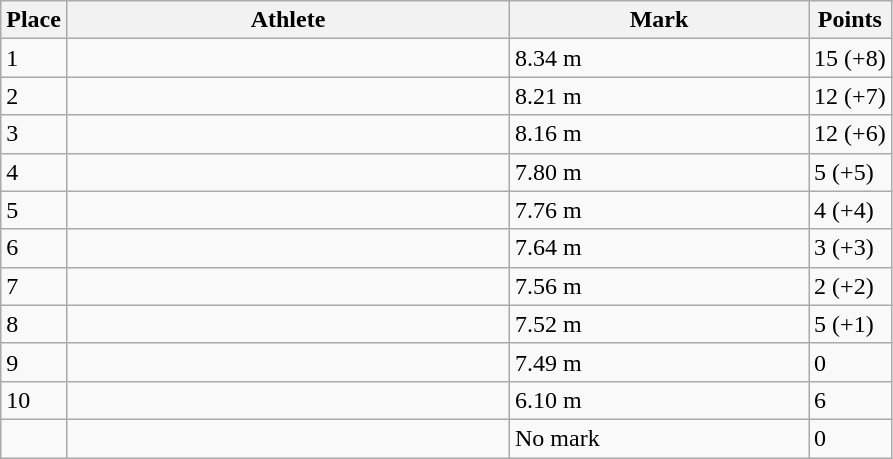<table class="wikitable sortable">
<tr>
<th>Place</th>
<th style="width:18em">Athlete</th>
<th style="width:12em">Mark</th>
<th>Points</th>
</tr>
<tr>
<td>1</td>
<td></td>
<td>8.34 m </td>
<td>15 (+8)</td>
</tr>
<tr>
<td>2</td>
<td></td>
<td>8.21 m </td>
<td>12 (+7)</td>
</tr>
<tr>
<td>3</td>
<td></td>
<td>8.16 m </td>
<td>12 (+6)</td>
</tr>
<tr>
<td>4</td>
<td></td>
<td>7.80 m </td>
<td>5 (+5)</td>
</tr>
<tr>
<td>5</td>
<td></td>
<td>7.76 m </td>
<td>4 (+4)</td>
</tr>
<tr>
<td>6</td>
<td></td>
<td>7.64 m </td>
<td>3 (+3)</td>
</tr>
<tr>
<td>7</td>
<td></td>
<td>7.56 m </td>
<td>2 (+2)</td>
</tr>
<tr>
<td>8</td>
<td></td>
<td>7.52 m </td>
<td>5 (+1)</td>
</tr>
<tr>
<td>9</td>
<td></td>
<td>7.49 m </td>
<td>0</td>
</tr>
<tr>
<td>10</td>
<td></td>
<td>6.10 m </td>
<td>6</td>
</tr>
<tr>
<td data-sort-value=11></td>
<td></td>
<td data-sort-value=0>No mark</td>
<td>0</td>
</tr>
</table>
